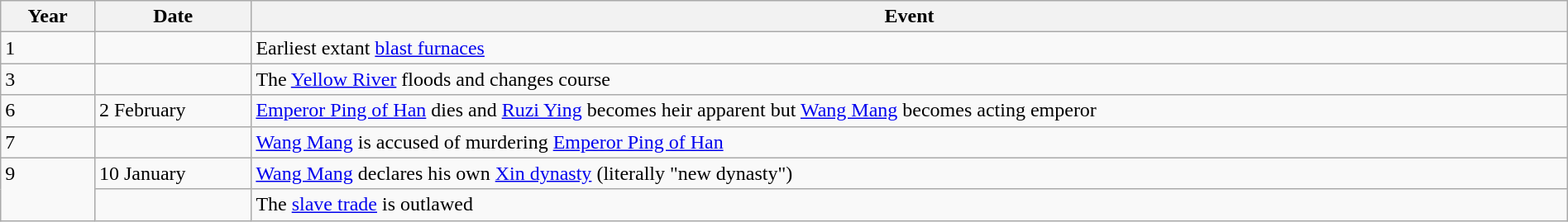<table class="wikitable" style="width:100%;">
<tr>
<th style="width:6%">Year</th>
<th style="width:10%">Date</th>
<th>Event</th>
</tr>
<tr>
<td>1</td>
<td></td>
<td>Earliest extant <a href='#'>blast furnaces</a></td>
</tr>
<tr>
<td>3</td>
<td></td>
<td>The <a href='#'>Yellow River</a> floods and changes course</td>
</tr>
<tr>
<td>6</td>
<td>2 February</td>
<td><a href='#'>Emperor Ping of Han</a> dies and <a href='#'>Ruzi Ying</a> becomes heir apparent but <a href='#'>Wang Mang</a> becomes acting emperor</td>
</tr>
<tr>
<td>7</td>
<td></td>
<td><a href='#'>Wang Mang</a> is accused of murdering <a href='#'>Emperor Ping of Han</a></td>
</tr>
<tr>
<td rowspan="2" style="vertical-align:top;">9</td>
<td>10 January</td>
<td><a href='#'>Wang Mang</a> declares his own <a href='#'>Xin dynasty</a> (literally "new dynasty")</td>
</tr>
<tr>
<td></td>
<td>The <a href='#'>slave trade</a> is outlawed</td>
</tr>
</table>
